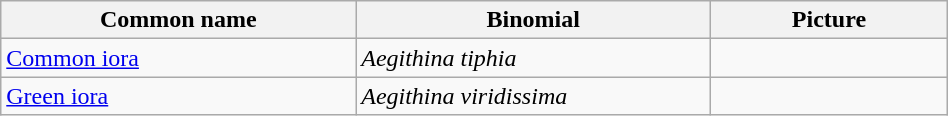<table width=50% class="wikitable">
<tr>
<th width=30%>Common name</th>
<th width=30%>Binomial</th>
<th width=20%>Picture</th>
</tr>
<tr>
<td><a href='#'>Common iora</a></td>
<td><em>Aegithina tiphia</em></td>
<td></td>
</tr>
<tr>
<td><a href='#'>Green iora</a></td>
<td><em>Aegithina viridissima</em></td>
<td></td>
</tr>
</table>
